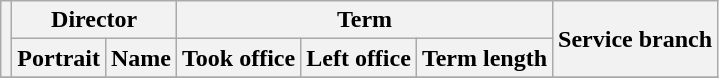<table class="wikitable sortable">
<tr>
<th rowspan=2></th>
<th colspan=2>Director</th>
<th colspan=3>Term</th>
<th rowspan=2>Service branch</th>
</tr>
<tr>
<th>Portrait</th>
<th>Name</th>
<th>Took office</th>
<th>Left office</th>
<th>Term length</th>
</tr>
<tr>
</tr>
</table>
